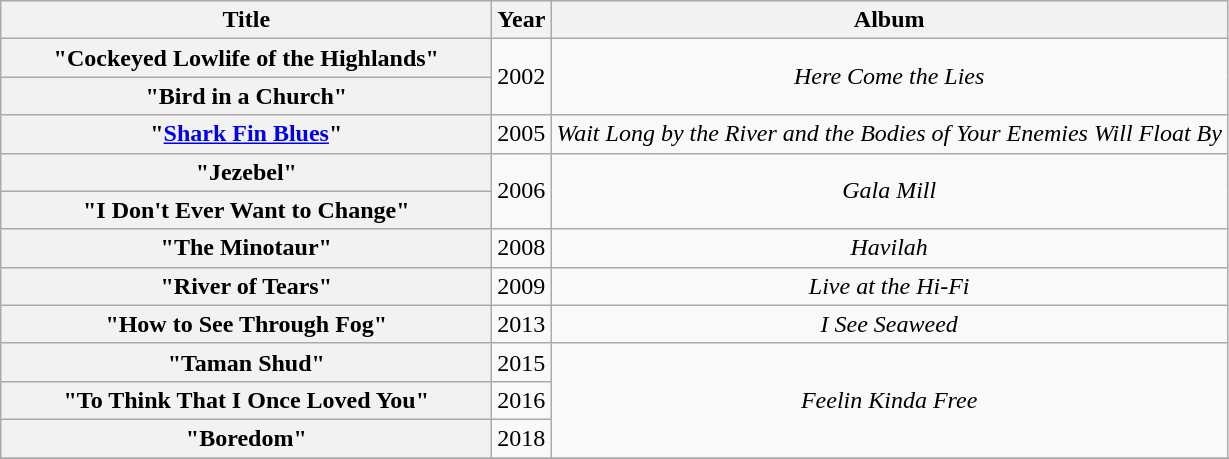<table class="wikitable plainrowheaders" style="text-align:center;">
<tr>
<th scope="col" style="width:20em;">Title</th>
<th scope="col">Year</th>
<th scope="col">Album</th>
</tr>
<tr>
<th scope="row">"Cockeyed Lowlife of the Highlands"</th>
<td rowspan="2">2002</td>
<td rowspan="2"><em>Here Come the Lies</em></td>
</tr>
<tr>
<th scope="row">"Bird in a Church"</th>
</tr>
<tr>
<th scope="row">"<a href='#'>Shark Fin Blues</a>"</th>
<td>2005</td>
<td><em>Wait Long by the River and the Bodies of Your Enemies Will Float By</em></td>
</tr>
<tr>
<th scope="row">"Jezebel"</th>
<td rowspan="2">2006</td>
<td rowspan="2"><em>Gala Mill</em></td>
</tr>
<tr>
<th scope="row">"I Don't Ever Want to Change"</th>
</tr>
<tr>
<th scope="row">"The Minotaur"</th>
<td>2008</td>
<td><em>Havilah</em></td>
</tr>
<tr>
<th scope="row">"River of Tears"</th>
<td>2009</td>
<td><em>Live at the Hi-Fi</em></td>
</tr>
<tr>
<th scope="row">"How to See Through Fog"</th>
<td>2013</td>
<td><em>I See Seaweed</em></td>
</tr>
<tr>
<th scope="row">"Taman Shud"</th>
<td>2015</td>
<td rowspan="3"><em>Feelin Kinda Free</em></td>
</tr>
<tr>
<th scope="row">"To Think That I Once Loved You"</th>
<td>2016</td>
</tr>
<tr>
<th scope="row">"Boredom"</th>
<td>2018</td>
</tr>
<tr>
</tr>
</table>
